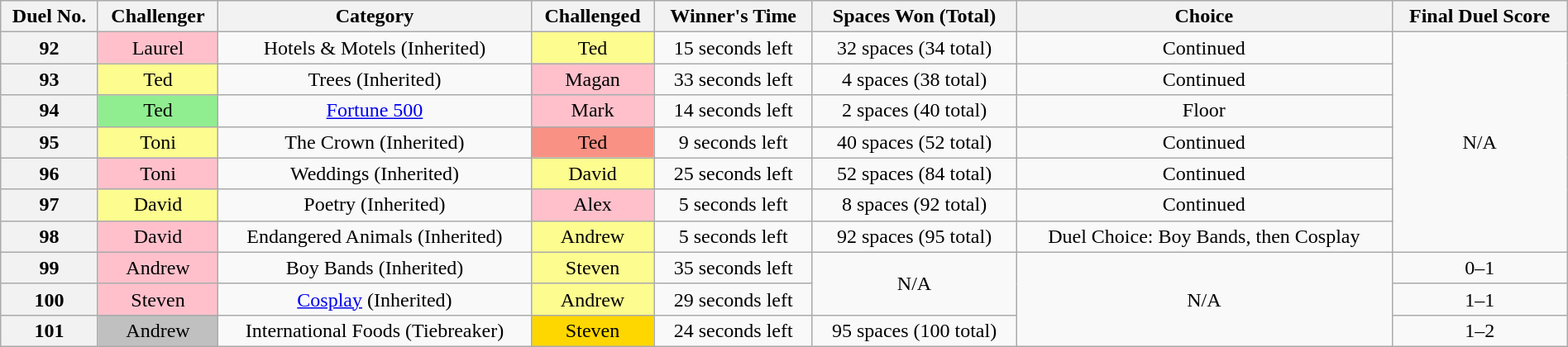<table class="wikitable sortable mw-collapsible mw-collapsed" style="text-align:center; width:100%">
<tr>
<th scope="col">Duel No.</th>
<th scope="col">Challenger</th>
<th scope="col">Category</th>
<th scope="col">Challenged</th>
<th scope="col">Winner's  Time</th>
<th scope="col">Spaces Won (Total)</th>
<th scope="col">Choice</th>
<th scope="col">Final Duel Score</th>
</tr>
<tr>
<th>92</th>
<td style="background:pink;">Laurel</td>
<td>Hotels & Motels (Inherited)</td>
<td style="background:#fdfc8f;">Ted</td>
<td>15 seconds left</td>
<td>32 spaces (34 total)</td>
<td>Continued</td>
<td rowspan="7">N/A</td>
</tr>
<tr>
<th>93</th>
<td style="background:#fdfc8f;">Ted</td>
<td>Trees (Inherited)</td>
<td style="background:pink;">Magan</td>
<td>33 seconds left</td>
<td>4 spaces (38 total)</td>
<td>Continued</td>
</tr>
<tr>
<th>94</th>
<td style="background:lightgreen;">Ted</td>
<td><a href='#'>Fortune 500</a></td>
<td style="background:pink;">Mark</td>
<td>14 seconds left</td>
<td>2 spaces (40 total)</td>
<td>Floor</td>
</tr>
<tr>
<th>95</th>
<td style="background:#fdfc8f;">Toni</td>
<td>The Crown (Inherited)</td>
<td style="background:#F99185;">Ted</td>
<td>9 seconds left</td>
<td>40 spaces (52 total)</td>
<td>Continued</td>
</tr>
<tr>
<th>96</th>
<td style="background:pink;">Toni</td>
<td>Weddings (Inherited)</td>
<td style="background:#fdfc8f;">David</td>
<td>25 seconds left</td>
<td>52 spaces (84 total)</td>
<td>Continued</td>
</tr>
<tr>
<th>97</th>
<td style="background:#fdfc8f;">David</td>
<td>Poetry (Inherited)</td>
<td style="background:pink;">Alex</td>
<td>5 seconds left</td>
<td>8 spaces (92 total)</td>
<td>Continued</td>
</tr>
<tr>
<th>98</th>
<td style="background:pink;">David</td>
<td>Endangered Animals (Inherited)</td>
<td style="background:#fdfc8f;">Andrew</td>
<td>5 seconds left</td>
<td>92 spaces (95 total)</td>
<td>Duel Choice: Boy Bands, then Cosplay</td>
</tr>
<tr>
<th>99</th>
<td style="background:pink;">Andrew</td>
<td>Boy Bands (Inherited)</td>
<td style="background:#fdfc8f;">Steven</td>
<td>35 seconds left</td>
<td rowspan="2">N/A</td>
<td rowspan="3">N/A</td>
<td>0–1</td>
</tr>
<tr>
<th>100</th>
<td style="background:pink;">Steven</td>
<td><a href='#'>Cosplay</a> (Inherited)</td>
<td style="background:#fdfc8f;">Andrew</td>
<td>29 seconds left</td>
<td>1–1</td>
</tr>
<tr>
<th>101</th>
<td style="background:silver;">Andrew</td>
<td>International Foods (Tiebreaker)</td>
<td style="background:gold;">Steven</td>
<td>24 seconds left</td>
<td>95 spaces (100 total)</td>
<td>1–2</td>
</tr>
</table>
